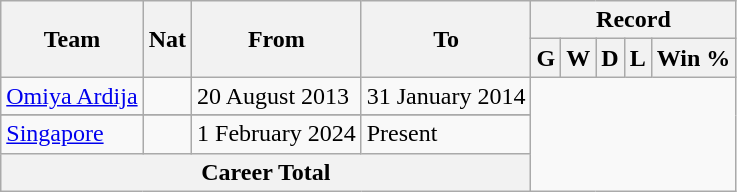<table class="wikitable" style="text-align:center">
<tr>
<th rowspan="2">Team</th>
<th rowspan="2">Nat</th>
<th rowspan="2">From</th>
<th rowspan="2">To</th>
<th colspan="5">Record</th>
</tr>
<tr>
<th>G</th>
<th>W</th>
<th>D</th>
<th>L</th>
<th>Win %</th>
</tr>
<tr>
<td align="left"><a href='#'>Omiya Ardija</a></td>
<td></td>
<td align="left">20 August 2013</td>
<td align="left">31 January 2014<br></td>
</tr>
<tr>
</tr>
<tr>
<td align="left"><a href='#'>Singapore</a></td>
<td></td>
<td align="left">1 February 2024</td>
<td align="left">Present<br></td>
</tr>
<tr>
<th colspan="4">Career Total<br></th>
</tr>
</table>
